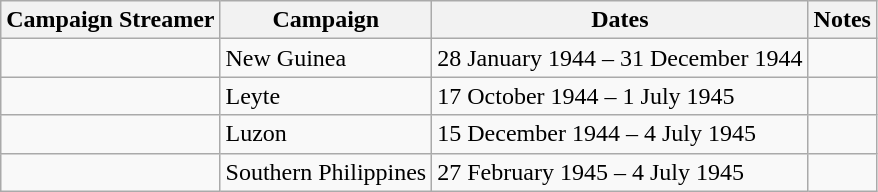<table class="wikitable">
<tr>
<th>Campaign Streamer</th>
<th>Campaign</th>
<th>Dates</th>
<th>Notes</th>
</tr>
<tr>
<td></td>
<td>New Guinea</td>
<td>28 January 1944 – 31 December 1944</td>
<td></td>
</tr>
<tr>
<td></td>
<td>Leyte</td>
<td>17 October 1944 – 1 July 1945</td>
<td></td>
</tr>
<tr>
<td></td>
<td>Luzon</td>
<td>15 December 1944 – 4 July 1945</td>
<td></td>
</tr>
<tr>
<td></td>
<td>Southern Philippines</td>
<td>27 February 1945 – 4 July 1945</td>
<td></td>
</tr>
</table>
